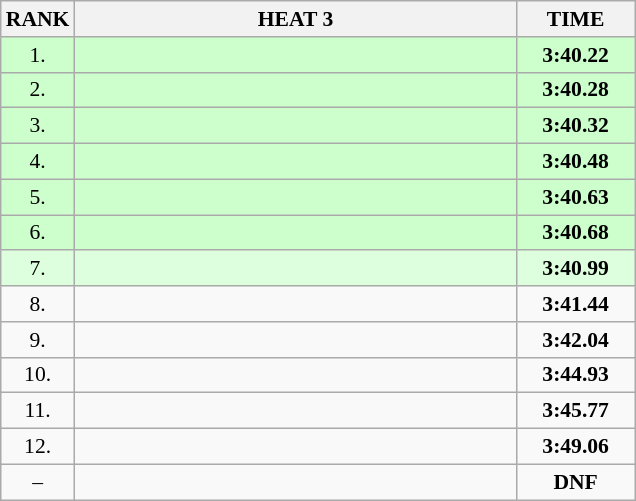<table class="wikitable" style="border-collapse: collapse; font-size: 90%;">
<tr>
<th>RANK</th>
<th style="width: 20em">HEAT 3</th>
<th style="width: 5em">TIME</th>
</tr>
<tr style="background:#ccffcc;">
<td align="center">1.</td>
<td></td>
<td align="center"><strong>3:40.22</strong></td>
</tr>
<tr style="background:#ccffcc;">
<td align="center">2.</td>
<td></td>
<td align="center"><strong>3:40.28</strong></td>
</tr>
<tr style="background:#ccffcc;">
<td align="center">3.</td>
<td></td>
<td align="center"><strong>3:40.32</strong></td>
</tr>
<tr style="background:#ccffcc;">
<td align="center">4.</td>
<td></td>
<td align="center"><strong>3:40.48</strong></td>
</tr>
<tr style="background:#ccffcc;">
<td align="center">5.</td>
<td></td>
<td align="center"><strong>3:40.63</strong></td>
</tr>
<tr style="background:#ccffcc;">
<td align="center">6.</td>
<td></td>
<td align="center"><strong>3:40.68</strong></td>
</tr>
<tr style="background:#ddffdd;">
<td align="center">7.</td>
<td></td>
<td align="center"><strong>3:40.99</strong></td>
</tr>
<tr>
<td align="center">8.</td>
<td></td>
<td align="center"><strong>3:41.44</strong></td>
</tr>
<tr>
<td align="center">9.</td>
<td></td>
<td align="center"><strong>3:42.04</strong></td>
</tr>
<tr>
<td align="center">10.</td>
<td></td>
<td align="center"><strong>3:44.93</strong></td>
</tr>
<tr>
<td align="center">11.</td>
<td></td>
<td align="center"><strong>3:45.77</strong></td>
</tr>
<tr>
<td align="center">12.</td>
<td></td>
<td align="center"><strong>3:49.06</strong></td>
</tr>
<tr>
<td align="center">–</td>
<td></td>
<td align="center"><strong>DNF</strong></td>
</tr>
</table>
